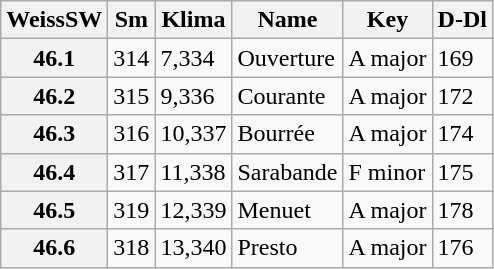<table border="1" class="wikitable sortable">
<tr>
<th data-sort-type="number">WeissSW</th>
<th>Sm</th>
<th>Klima</th>
<th class="unsortable">Name</th>
<th class="unsortable">Key</th>
<th>D-Dl</th>
</tr>
<tr>
<th data-sort-value="1">46.1</th>
<td>314</td>
<td>7,334</td>
<td>Ouverture</td>
<td>A major</td>
<td>169</td>
</tr>
<tr>
<th data-sort-value="2">46.2</th>
<td>315</td>
<td>9,336</td>
<td>Courante</td>
<td>A major</td>
<td>172</td>
</tr>
<tr>
<th data-sort-value="3">46.3</th>
<td>316</td>
<td>10,337</td>
<td>Bourrée</td>
<td>A major</td>
<td>174</td>
</tr>
<tr>
<th data-sort-value="4">46.4</th>
<td>317</td>
<td>11,338</td>
<td>Sarabande</td>
<td>F minor</td>
<td>175</td>
</tr>
<tr>
<th data-sort-value="5">46.5</th>
<td>319</td>
<td>12,339</td>
<td>Menuet</td>
<td>A major</td>
<td>178</td>
</tr>
<tr>
<th data-sort-value="6">46.6</th>
<td>318</td>
<td>13,340</td>
<td>Presto</td>
<td>A major</td>
<td>176</td>
</tr>
</table>
